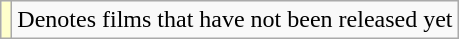<table class="wikitable">
<tr>
<td style="background:#FFFFCC;"></td>
<td>Denotes films that have not been released yet</td>
</tr>
</table>
